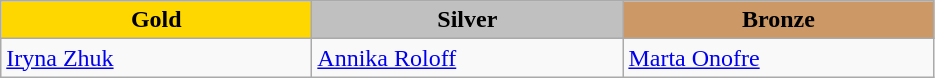<table class="wikitable" style="text-align:left">
<tr align="center">
<td width=200 bgcolor=gold><strong>Gold</strong></td>
<td width=200 bgcolor=silver><strong>Silver</strong></td>
<td width=200 bgcolor=CC9966><strong>Bronze</strong></td>
</tr>
<tr>
<td><a href='#'>Iryna Zhuk</a><br></td>
<td><a href='#'>Annika Roloff</a><br></td>
<td><a href='#'>Marta Onofre</a><br></td>
</tr>
</table>
